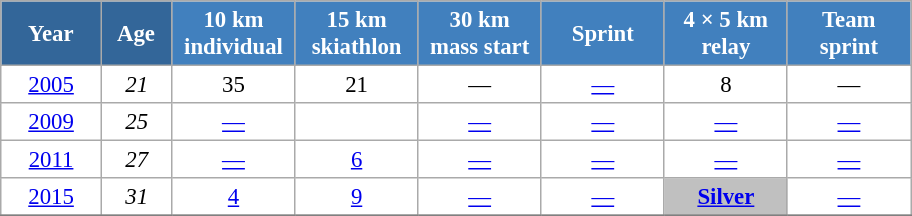<table class="wikitable" style="font-size:95%; text-align:center; border:grey solid 1px; border-collapse:collapse; background:#ffffff;">
<tr>
<th style="background-color:#369; color:white; width:60px;"> Year </th>
<th style="background-color:#369; color:white; width:40px;"> Age </th>
<th style="background-color:#4180be; color:white; width:75px;"> 10 km <br> individual </th>
<th style="background-color:#4180be; color:white; width:75px;"> 15 km <br> skiathlon </th>
<th style="background-color:#4180be; color:white; width:75px;"> 30 km <br> mass start </th>
<th style="background-color:#4180be; color:white; width:75px;"> Sprint </th>
<th style="background-color:#4180be; color:white; width:75px;"> 4 × 5 km <br> relay </th>
<th style="background-color:#4180be; color:white; width:75px;"> Team <br> sprint </th>
</tr>
<tr>
<td><a href='#'>2005</a></td>
<td><em>21</em></td>
<td>35</td>
<td>21</td>
<td>—</td>
<td><a href='#'>—</a></td>
<td>8</td>
<td>—</td>
</tr>
<tr>
<td><a href='#'>2009</a></td>
<td><em>25</em></td>
<td><a href='#'>—</a></td>
<td><a href='#'></a></td>
<td><a href='#'>—</a></td>
<td><a href='#'>—</a></td>
<td><a href='#'>—</a></td>
<td><a href='#'>—</a></td>
</tr>
<tr>
<td><a href='#'>2011</a></td>
<td><em>27</em></td>
<td><a href='#'>—</a></td>
<td><a href='#'>6</a></td>
<td><a href='#'>—</a></td>
<td><a href='#'>—</a></td>
<td><a href='#'>—</a></td>
<td><a href='#'>—</a></td>
</tr>
<tr>
<td><a href='#'>2015</a></td>
<td><em>31</em></td>
<td><a href='#'>4</a></td>
<td><a href='#'>9</a></td>
<td><a href='#'>—</a></td>
<td><a href='#'>—</a></td>
<td style="background:silver;"><a href='#'><strong>Silver</strong></a></td>
<td><a href='#'>—</a></td>
</tr>
<tr>
</tr>
</table>
